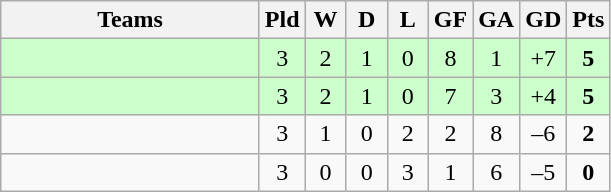<table class="wikitable" style="text-align: center;">
<tr>
<th width=165>Teams</th>
<th width=20>Pld</th>
<th width=20>W</th>
<th width=20>D</th>
<th width=20>L</th>
<th width=20>GF</th>
<th width=20>GA</th>
<th width=20>GD</th>
<th width=20>Pts</th>
</tr>
<tr align=center style="background:#ccffcc;">
<td style="text-align:left;"></td>
<td>3</td>
<td>2</td>
<td>1</td>
<td>0</td>
<td>8</td>
<td>1</td>
<td>+7</td>
<td><strong>5</strong></td>
</tr>
<tr align=center style="background:#ccffcc;">
<td style="text-align:left;"></td>
<td>3</td>
<td>2</td>
<td>1</td>
<td>0</td>
<td>7</td>
<td>3</td>
<td>+4</td>
<td><strong>5</strong></td>
</tr>
<tr align=center>
<td style="text-align:left;"></td>
<td>3</td>
<td>1</td>
<td>0</td>
<td>2</td>
<td>2</td>
<td>8</td>
<td>–6</td>
<td><strong>2</strong></td>
</tr>
<tr align=center>
<td style="text-align:left;"></td>
<td>3</td>
<td>0</td>
<td>0</td>
<td>3</td>
<td>1</td>
<td>6</td>
<td>–5</td>
<td><strong>0</strong></td>
</tr>
</table>
